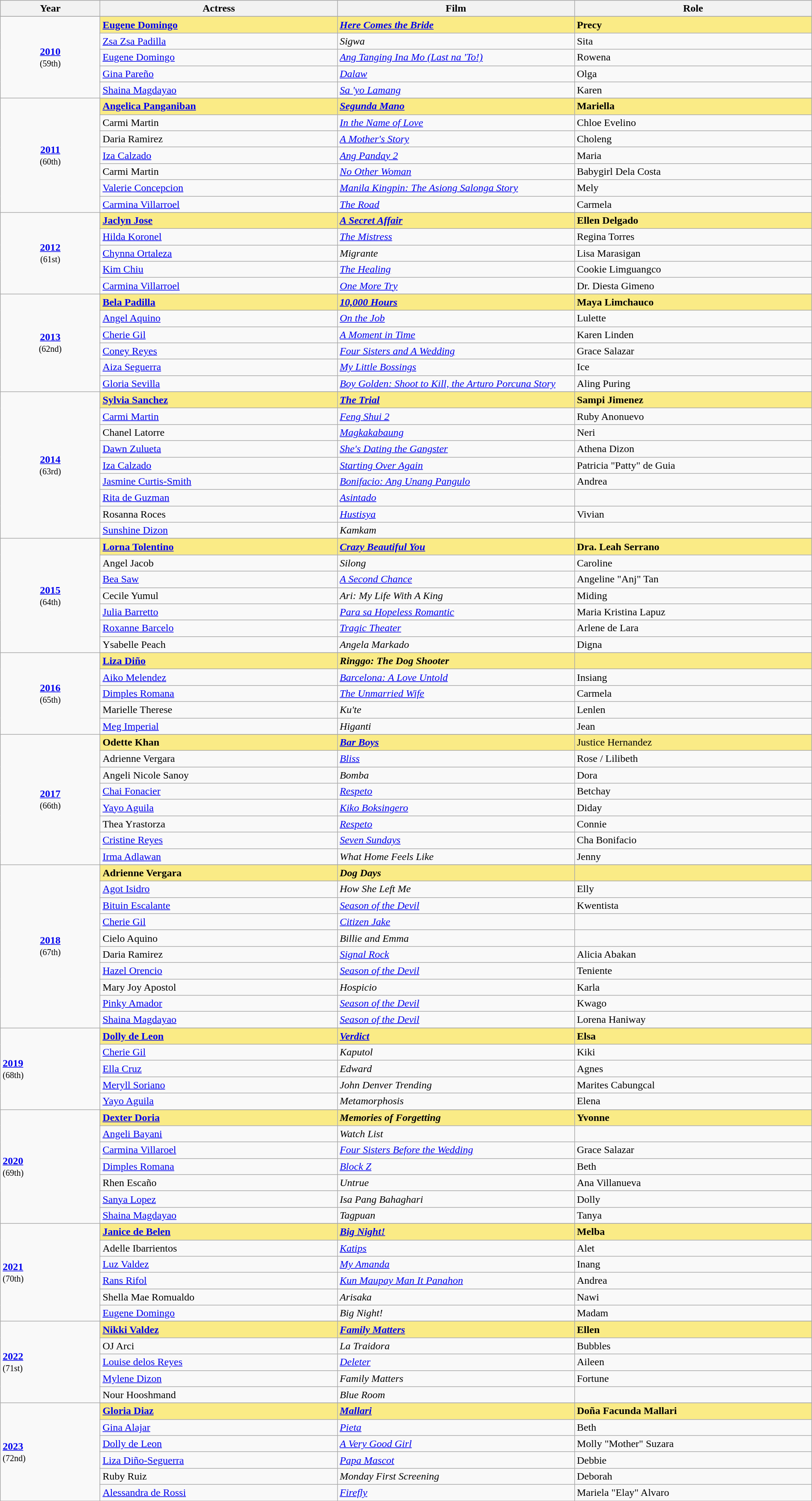<table class="wikitable" style="width:100%">
<tr bgcolor="#bebebe">
<th width="8%">Year</th>
<th width="19%">Actress</th>
<th width="19%">Film</th>
<th width="19%">Role</th>
</tr>
<tr>
</tr>
<tr>
<td rowspan=6 style="text-align:center"><strong><a href='#'>2010</a></strong><br><small>(59th)</small></td>
</tr>
<tr style="background:#FAEB86">
<td><strong><a href='#'>Eugene Domingo</a></strong></td>
<td><strong><em><a href='#'>Here Comes the Bride</a></em></strong></td>
<td><strong>Precy</strong></td>
</tr>
<tr>
<td><a href='#'>Zsa Zsa Padilla</a></td>
<td><em>Sigwa</em></td>
<td>Sita</td>
</tr>
<tr>
<td><a href='#'>Eugene Domingo</a></td>
<td><em><a href='#'>Ang Tanging Ina Mo (Last na 'To!)</a></em></td>
<td>Rowena</td>
</tr>
<tr>
<td><a href='#'>Gina Pareño</a></td>
<td><em><a href='#'>Dalaw</a></em></td>
<td>Olga</td>
</tr>
<tr>
<td><a href='#'>Shaina Magdayao</a></td>
<td><em><a href='#'>Sa 'yo Lamang</a></em></td>
<td>Karen</td>
</tr>
<tr>
<td rowspan=8 style="text-align:center"><strong><a href='#'>2011</a></strong><br><small>(60th)</small></td>
</tr>
<tr style="background:#FAEB86">
<td><strong><a href='#'>Angelica Panganiban</a></strong></td>
<td><strong><em><a href='#'>Segunda Mano</a></em></strong></td>
<td><strong>Mariella</strong></td>
</tr>
<tr>
<td>Carmi Martin</td>
<td><em><a href='#'>In the Name of Love</a></em></td>
<td>Chloe Evelino</td>
</tr>
<tr>
<td>Daria Ramirez</td>
<td><em><a href='#'>A Mother's Story</a></em></td>
<td>Choleng</td>
</tr>
<tr>
<td><a href='#'>Iza Calzado</a></td>
<td><em><a href='#'>Ang Panday 2</a></em></td>
<td>Maria</td>
</tr>
<tr>
<td>Carmi Martin</td>
<td><em><a href='#'>No Other Woman</a></em></td>
<td>Babygirl Dela Costa</td>
</tr>
<tr>
<td><a href='#'>Valerie Concepcion</a></td>
<td><em><a href='#'>Manila Kingpin: The Asiong Salonga Story</a></em></td>
<td>Mely</td>
</tr>
<tr>
<td><a href='#'>Carmina Villarroel</a></td>
<td><em><a href='#'>The Road</a></em></td>
<td>Carmela</td>
</tr>
<tr>
<td rowspan=6 style="text-align:center"><strong><a href='#'>2012</a></strong><br><small>(61st)</small></td>
</tr>
<tr style="background:#FAEB86">
<td><strong><a href='#'>Jaclyn Jose</a></strong></td>
<td><strong><em><a href='#'>A Secret Affair</a></em></strong></td>
<td><strong>Ellen Delgado</strong></td>
</tr>
<tr>
<td><a href='#'>Hilda Koronel</a></td>
<td><em><a href='#'>The Mistress</a></em></td>
<td>Regina Torres</td>
</tr>
<tr>
<td><a href='#'>Chynna Ortaleza</a></td>
<td><em>Migrante</em></td>
<td>Lisa Marasigan</td>
</tr>
<tr>
<td><a href='#'>Kim Chiu</a></td>
<td><em><a href='#'> The Healing</a></em></td>
<td>Cookie Limguangco</td>
</tr>
<tr>
<td><a href='#'>Carmina Villarroel</a></td>
<td><em><a href='#'>One More Try</a></em></td>
<td>Dr. Diesta Gimeno</td>
</tr>
<tr>
<td rowspan=7 style="text-align:center"><strong><a href='#'>2013</a></strong><br><small>(62nd)</small></td>
</tr>
<tr style="background:#FAEB86">
<td><strong><a href='#'>Bela Padilla</a></strong></td>
<td><strong><em><a href='#'>10,000 Hours</a></em></strong></td>
<td><strong>Maya Limchauco</strong></td>
</tr>
<tr>
<td><a href='#'>Angel Aquino</a></td>
<td><em><a href='#'>On the Job</a></em></td>
<td>Lulette</td>
</tr>
<tr>
<td><a href='#'>Cherie Gil</a></td>
<td><em><a href='#'>A Moment in Time</a></em></td>
<td>Karen Linden</td>
</tr>
<tr>
<td><a href='#'>Coney Reyes</a></td>
<td><em><a href='#'>Four Sisters and A Wedding</a></em></td>
<td>Grace Salazar</td>
</tr>
<tr>
<td><a href='#'>Aiza Seguerra</a></td>
<td><em><a href='#'>My Little Bossings</a></em></td>
<td>Ice</td>
</tr>
<tr>
<td><a href='#'>Gloria Sevilla</a></td>
<td><em><a href='#'>Boy Golden: Shoot to Kill, the Arturo Porcuna Story</a></em></td>
<td>Aling Puring</td>
</tr>
<tr>
<td rowspan=10 style="text-align:center"><strong><a href='#'>2014</a></strong><br><small>(63rd)</small></td>
</tr>
<tr style="background:#FAEB86">
<td><strong><a href='#'>Sylvia Sanchez</a></strong></td>
<td><strong><em><a href='#'>The Trial</a></em></strong></td>
<td><strong>Sampi Jimenez</strong></td>
</tr>
<tr>
<td><a href='#'>Carmi Martin</a></td>
<td><em><a href='#'>Feng Shui 2</a></em></td>
<td>Ruby Anonuevo</td>
</tr>
<tr>
<td>Chanel Latorre</td>
<td><em><a href='#'>Magkakabaung</a></em></td>
<td>Neri</td>
</tr>
<tr>
<td><a href='#'>Dawn Zulueta</a></td>
<td><em><a href='#'>She's Dating the Gangster</a></em></td>
<td>Athena Dizon</td>
</tr>
<tr>
<td><a href='#'>Iza Calzado</a></td>
<td><em><a href='#'>Starting Over Again</a></em></td>
<td>Patricia "Patty" de Guia</td>
</tr>
<tr>
<td><a href='#'>Jasmine Curtis-Smith</a></td>
<td><em><a href='#'>Bonifacio: Ang Unang Pangulo</a></em></td>
<td>Andrea</td>
</tr>
<tr>
<td><a href='#'>Rita de Guzman</a></td>
<td><em><a href='#'>Asintado</a></em></td>
<td></td>
</tr>
<tr>
<td>Rosanna Roces</td>
<td><em><a href='#'>Hustisya</a></em></td>
<td>Vivian</td>
</tr>
<tr>
<td><a href='#'>Sunshine Dizon</a></td>
<td><em>Kamkam</em></td>
<td></td>
</tr>
<tr>
<td rowspan=8 style="text-align:center"><strong><a href='#'>2015</a></strong><br><small>(64th)</small></td>
</tr>
<tr style="background:#FAEB86">
<td><strong><a href='#'>Lorna Tolentino</a></strong></td>
<td><strong><em><a href='#'>Crazy Beautiful You</a></em></strong></td>
<td><strong>Dra. Leah Serrano</strong></td>
</tr>
<tr>
<td>Angel Jacob</td>
<td><em>Silong</em></td>
<td>Caroline</td>
</tr>
<tr>
<td><a href='#'>Bea Saw</a></td>
<td><em><a href='#'>A Second Chance</a></em></td>
<td>Angeline "Anj" Tan</td>
</tr>
<tr>
<td>Cecile Yumul</td>
<td><em>Ari: My Life With A King</em></td>
<td>Miding</td>
</tr>
<tr>
<td><a href='#'>Julia Barretto</a></td>
<td><em><a href='#'>Para sa Hopeless Romantic</a></em></td>
<td>Maria Kristina Lapuz</td>
</tr>
<tr>
<td><a href='#'>Roxanne Barcelo</a></td>
<td><em><a href='#'>Tragic Theater</a></em></td>
<td>Arlene de Lara</td>
</tr>
<tr>
<td>Ysabelle Peach</td>
<td><em>Angela Markado</em></td>
<td>Digna</td>
</tr>
<tr>
<td rowspan=6 style="text-align:center"><strong><a href='#'>2016</a></strong><br><small>(65th)</small></td>
</tr>
<tr style="background:#FAEB86">
<td><strong><a href='#'>Liza Diño</a></strong></td>
<td><strong><em>Ringgo: The Dog Shooter</em></strong></td>
<td></td>
</tr>
<tr>
<td><a href='#'>Aiko Melendez</a></td>
<td><em><a href='#'>Barcelona: A Love Untold</a></em></td>
<td>Insiang</td>
</tr>
<tr>
<td><a href='#'>Dimples Romana</a></td>
<td><em><a href='#'>The Unmarried Wife</a></em></td>
<td>Carmela</td>
</tr>
<tr>
<td>Marielle Therese</td>
<td><em>Ku'te</em></td>
<td>Lenlen</td>
</tr>
<tr>
<td><a href='#'>Meg Imperial</a></td>
<td><em>Higanti</em></td>
<td>Jean</td>
</tr>
<tr>
<td rowspan=9 style="text-align:center"><strong><a href='#'>2017</a></strong><br><small>(66th)</small></td>
</tr>
<tr style="background:#FAEB86">
<td><strong>Odette Khan</strong></td>
<td><strong><em><a href='#'>Bar Boys</a></em></strong></td>
<td>Justice Hernandez</td>
</tr>
<tr>
<td>Adrienne Vergara</td>
<td><em><a href='#'>Bliss</a></em></td>
<td>Rose / Lilibeth</td>
</tr>
<tr>
<td>Angeli Nicole Sanoy</td>
<td><em>Bomba</em></td>
<td>Dora</td>
</tr>
<tr>
<td><a href='#'>Chai Fonacier</a></td>
<td><em><a href='#'>Respeto</a></em></td>
<td>Betchay</td>
</tr>
<tr>
<td><a href='#'>Yayo Aguila</a></td>
<td><em><a href='#'>Kiko Boksingero</a></em></td>
<td>Diday</td>
</tr>
<tr>
<td>Thea Yrastorza</td>
<td><em><a href='#'>Respeto</a></em></td>
<td>Connie</td>
</tr>
<tr>
<td><a href='#'>Cristine Reyes</a></td>
<td><em><a href='#'>Seven Sundays</a></em></td>
<td>Cha Bonifacio</td>
</tr>
<tr>
<td><a href='#'>Irma Adlawan</a></td>
<td><em>What Home Feels Like</em></td>
<td>Jenny</td>
</tr>
<tr>
<td rowspan=11 style="text-align:center"><strong><a href='#'>2018</a></strong><br><small>(67th)</small></td>
</tr>
<tr style="background:#FAEB86">
<td><strong>Adrienne Vergara</strong></td>
<td><strong><em>Dog Days</em></strong></td>
<td></td>
</tr>
<tr>
<td><a href='#'>Agot Isidro</a></td>
<td><em>How She Left Me</em></td>
<td>Elly</td>
</tr>
<tr>
<td><a href='#'>Bituin Escalante</a></td>
<td><em><a href='#'>Season of the Devil</a></em></td>
<td>Kwentista</td>
</tr>
<tr>
<td><a href='#'>Cherie Gil</a></td>
<td><em><a href='#'>Citizen Jake</a></em></td>
<td></td>
</tr>
<tr>
<td>Cielo Aquino</td>
<td><em>Billie and Emma</em></td>
<td></td>
</tr>
<tr>
<td>Daria Ramirez</td>
<td><em><a href='#'>Signal Rock</a></em></td>
<td>Alicia Abakan</td>
</tr>
<tr>
<td><a href='#'>Hazel Orencio</a></td>
<td><em><a href='#'>Season of the Devil</a></em></td>
<td>Teniente</td>
</tr>
<tr>
<td>Mary Joy Apostol</td>
<td><em>Hospicio</em></td>
<td>Karla</td>
</tr>
<tr>
<td><a href='#'>Pinky Amador</a></td>
<td><em><a href='#'>Season of the Devil</a></em></td>
<td>Kwago</td>
</tr>
<tr>
<td><a href='#'>Shaina Magdayao</a></td>
<td><em><a href='#'>Season of the Devil</a></em></td>
<td>Lorena Haniway</td>
</tr>
<tr>
<td rowspan="6"><strong><a href='#'>2019</a></strong> <br><small>(68th)</small></td>
</tr>
<tr style="background:#FAEB86">
<td><strong><a href='#'>Dolly de Leon</a></strong> </td>
<td><strong><em><a href='#'>Verdict</a></em></strong></td>
<td><strong>Elsa</strong></td>
</tr>
<tr>
<td><a href='#'>Cherie Gil</a></td>
<td><em>Kaputol</em></td>
<td>Kiki</td>
</tr>
<tr>
<td><a href='#'>Ella Cruz</a></td>
<td><em>Edward</em></td>
<td>Agnes</td>
</tr>
<tr>
<td><a href='#'>Meryll Soriano</a></td>
<td><em>John Denver Trending</em></td>
<td>Marites Cabungcal</td>
</tr>
<tr>
<td><a href='#'>Yayo Aguila</a></td>
<td><em>Metamorphosis</em></td>
<td>Elena</td>
</tr>
<tr>
<td rowspan="8"><strong><a href='#'>2020</a></strong> <br><small>(69th)</small></td>
</tr>
<tr style="background:#FAEB86">
<td><strong><a href='#'>Dexter Doria</a></strong> </td>
<td><strong><em>Memories of Forgetting</em></strong></td>
<td><strong>Yvonne</strong></td>
</tr>
<tr>
<td><a href='#'>Angeli Bayani</a></td>
<td><em>Watch List</em></td>
<td></td>
</tr>
<tr>
<td><a href='#'>Carmina Villaroel</a></td>
<td><em><a href='#'>Four Sisters Before the Wedding</a></em></td>
<td>Grace Salazar</td>
</tr>
<tr>
<td><a href='#'>Dimples Romana</a></td>
<td><em><a href='#'>Block Z</a></em></td>
<td>Beth</td>
</tr>
<tr>
<td>Rhen Escaño</td>
<td><em>Untrue</em></td>
<td>Ana Villanueva</td>
</tr>
<tr>
<td><a href='#'>Sanya Lopez</a></td>
<td><em>Isa Pang Bahaghari</em></td>
<td>Dolly</td>
</tr>
<tr>
<td><a href='#'>Shaina Magdayao</a></td>
<td><em>Tagpuan</em></td>
<td>Tanya</td>
</tr>
<tr>
<td rowspan="7"><strong><a href='#'>2021</a></strong> <br><small>(70th)</small></td>
</tr>
<tr style="background:#FAEB86">
<td><strong><a href='#'>Janice de Belen</a></strong> </td>
<td><strong><em><a href='#'>Big Night!</a></em></strong></td>
<td><strong>Melba</strong></td>
</tr>
<tr>
<td>Adelle Ibarrientos</td>
<td><em><a href='#'>Katips</a></em></td>
<td>Alet</td>
</tr>
<tr>
<td><a href='#'>Luz Valdez</a></td>
<td><em><a href='#'>My Amanda</a></em></td>
<td>Inang</td>
</tr>
<tr>
<td><a href='#'>Rans Rifol</a></td>
<td><em><a href='#'>Kun Maupay Man It Panahon</a></em></td>
<td>Andrea</td>
</tr>
<tr>
<td>Shella Mae Romualdo</td>
<td><em>Arisaka</em></td>
<td>Nawi</td>
</tr>
<tr>
<td><a href='#'>Eugene Domingo</a></td>
<td><em>Big Night!</em></td>
<td>Madam</td>
</tr>
<tr>
<td rowspan="6"><strong><a href='#'>2022</a></strong> <br><small>(71st)</small></td>
</tr>
<tr style="background:#FAEB86">
<td><strong><a href='#'>Nikki Valdez</a></strong> </td>
<td><strong><em><a href='#'>Family Matters</a></em></strong></td>
<td><strong>Ellen</strong></td>
</tr>
<tr>
<td>OJ Arci</td>
<td><em>La Traidora</em></td>
<td>Bubbles</td>
</tr>
<tr>
<td><a href='#'>Louise delos Reyes</a></td>
<td><em><a href='#'>Deleter</a></em></td>
<td>Aileen</td>
</tr>
<tr>
<td><a href='#'>Mylene Dizon</a></td>
<td><em>Family Matters</em></td>
<td>Fortune</td>
</tr>
<tr>
<td>Nour Hooshmand</td>
<td><em>Blue Room</em></td>
<td></td>
</tr>
<tr>
<td rowspan="7"><strong><a href='#'>2023</a></strong> <br><small>(72nd)</small></td>
</tr>
<tr style="background:#FAEB86">
<td><strong><a href='#'>Gloria Diaz</a></strong> </td>
<td><strong><em><a href='#'>Mallari</a></em></strong></td>
<td><strong>Doña Facunda Mallari</strong></td>
</tr>
<tr>
<td><a href='#'>Gina Alajar</a></td>
<td><em><a href='#'>Pieta</a></em></td>
<td>Beth</td>
</tr>
<tr>
<td><a href='#'>Dolly de Leon</a></td>
<td><em><a href='#'>A Very Good Girl</a></em></td>
<td>Molly "Mother" Suzara</td>
</tr>
<tr>
<td><a href='#'>Liza Diño-Seguerra</a></td>
<td><em><a href='#'>Papa Mascot</a></em></td>
<td>Debbie</td>
</tr>
<tr>
<td>Ruby Ruiz</td>
<td><em>Monday First Screening</em></td>
<td>Deborah</td>
</tr>
<tr>
<td><a href='#'>Alessandra de Rossi</a></td>
<td><em><a href='#'>Firefly</a></em></td>
<td>Mariela "Elay" Alvaro</td>
</tr>
<tr>
</tr>
</table>
